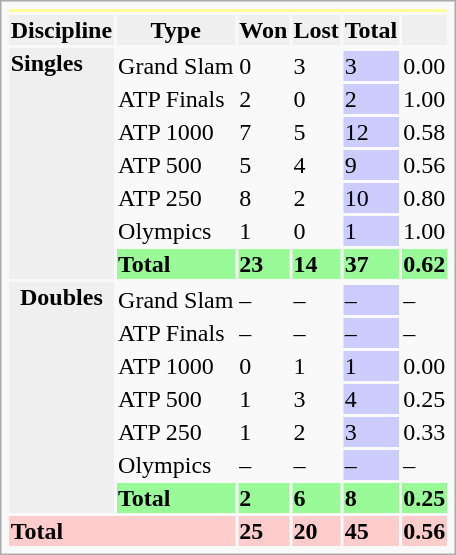<table class="infobox vcard vevent nowrap">
<tr bgcolor=FFFF99>
<th colspan=6></th>
</tr>
<tr bgcolor=efefef>
<th>Discipline</th>
<th>Type</th>
<th>Won</th>
<th>Lost</th>
<th>Total</th>
<th></th>
</tr>
<tr bgcolor=efefef>
<td rowspan="8"><strong>Singles</strong></td>
</tr>
<tr>
<td>Grand Slam</td>
<td>0</td>
<td>3</td>
<td bgcolor=ccccff>3</td>
<td>0.00</td>
</tr>
<tr>
<td>ATP Finals</td>
<td>2</td>
<td>0</td>
<td bgcolor=ccccff>2</td>
<td>1.00</td>
</tr>
<tr>
<td>ATP 1000</td>
<td>7</td>
<td>5</td>
<td bgcolor=ccccff>12</td>
<td>0.58</td>
</tr>
<tr>
<td>ATP 500</td>
<td>5</td>
<td>4</td>
<td bgcolor=ccccff>9</td>
<td>0.56</td>
</tr>
<tr>
<td>ATP 250</td>
<td>8</td>
<td>2</td>
<td bgcolor=ccccff>10</td>
<td>0.80</td>
</tr>
<tr>
<td>Olympics</td>
<td>1</td>
<td>0</td>
<td bgcolor=ccccff>1</td>
<td>1.00</td>
</tr>
<tr bgcolor=98fb98>
<td><strong>Total</strong></td>
<td><strong>23</strong></td>
<td><strong>14</strong></td>
<td><strong>37</strong></td>
<td><strong>0.62</strong></td>
</tr>
<tr bgcolor=efefef>
<th rowspan="8">Doubles</th>
</tr>
<tr>
<td>Grand Slam</td>
<td>–</td>
<td>–</td>
<td bgcolor=ccccff>–</td>
<td>–</td>
</tr>
<tr>
<td>ATP Finals</td>
<td>–</td>
<td>–</td>
<td bgcolor=ccccff>–</td>
<td>–</td>
</tr>
<tr>
<td>ATP 1000</td>
<td>0</td>
<td>1</td>
<td bgcolor=ccccff>1</td>
<td>0.00</td>
</tr>
<tr>
<td>ATP 500</td>
<td>1</td>
<td>3</td>
<td bgcolor=ccccff>4</td>
<td>0.25</td>
</tr>
<tr>
<td>ATP 250</td>
<td>1</td>
<td>2</td>
<td bgcolor=ccccff>3</td>
<td>0.33</td>
</tr>
<tr>
<td>Olympics</td>
<td>–</td>
<td>–</td>
<td bgcolor=ccccff>–</td>
<td>–</td>
</tr>
<tr bgcolor=98fb98>
<td><strong>Total</strong></td>
<td><strong>2</strong></td>
<td><strong>6</strong></td>
<td><strong>8</strong></td>
<td><strong>0.25</strong></td>
</tr>
<tr bgcolor=FFCCCC>
<td colspan=2><strong>Total</strong></td>
<td><strong>25</strong></td>
<td><strong>20</strong></td>
<td><strong>45</strong></td>
<td><strong>0.56</strong></td>
</tr>
</table>
